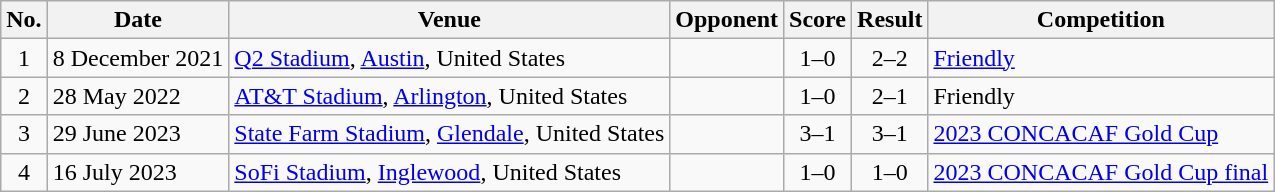<table class="wikitable sortable">
<tr>
<th scope="col">No.</th>
<th scope="col">Date</th>
<th scope="col">Venue</th>
<th scope="col">Opponent</th>
<th scope="col">Score</th>
<th scope="col">Result</th>
<th scope="col">Competition</th>
</tr>
<tr>
<td style="text-align:center">1</td>
<td>8 December 2021</td>
<td><a href='#'>Q2 Stadium</a>, <a href='#'>Austin</a>, United States</td>
<td></td>
<td style="text-align:center">1–0</td>
<td style="text-align:center">2–2</td>
<td><a href='#'>Friendly</a></td>
</tr>
<tr>
<td style="text-align:center">2</td>
<td>28 May 2022</td>
<td><a href='#'>AT&T Stadium</a>, <a href='#'>Arlington</a>, United States</td>
<td></td>
<td style="text-align:center">1–0</td>
<td style="text-align:center">2–1</td>
<td>Friendly</td>
</tr>
<tr>
<td style="text-align:center">3</td>
<td>29 June 2023</td>
<td><a href='#'>State Farm Stadium</a>, <a href='#'>Glendale</a>, United States</td>
<td></td>
<td style="text-align:center">3–1</td>
<td style="text-align:center">3–1</td>
<td><a href='#'>2023 CONCACAF Gold Cup</a></td>
</tr>
<tr>
<td style="text-align:center">4</td>
<td>16 July 2023</td>
<td><a href='#'>SoFi Stadium</a>, <a href='#'>Inglewood</a>, United States</td>
<td></td>
<td style="text-align:center">1–0</td>
<td style="text-align:center">1–0</td>
<td><a href='#'>2023 CONCACAF Gold Cup final</a></td>
</tr>
</table>
